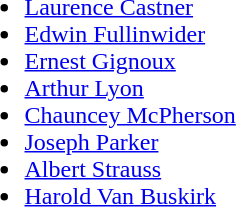<table>
<tr>
<td><br><ul><li><a href='#'>Laurence Castner</a></li><li><a href='#'>Edwin Fullinwider</a></li><li><a href='#'>Ernest Gignoux</a></li><li><a href='#'>Arthur Lyon</a></li><li><a href='#'>Chauncey McPherson</a></li><li><a href='#'>Joseph Parker</a></li><li><a href='#'>Albert Strauss</a></li><li><a href='#'>Harold Van Buskirk</a></li></ul></td>
</tr>
</table>
